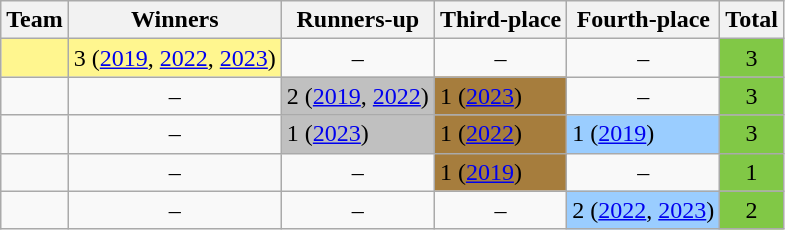<table class="wikitable sortable">
<tr>
<th>Team</th>
<th>Winners</th>
<th>Runners-up</th>
<th>Third-place</th>
<th>Fourth-place</th>
<th>Total</th>
</tr>
<tr>
<td style="background:#fff68f"></td>
<td style="background:#fff68f">3 (<a href='#'>2019</a>, <a href='#'>2022</a>, <a href='#'>2023</a>)</td>
<td align="center">–</td>
<td align="center">–</td>
<td align="center">–</td>
<td align="center" bgcolor=#81c846>3</td>
</tr>
<tr>
<td></td>
<td align="center">–</td>
<td bgcolor=silver>2 (<a href='#'>2019</a>, <a href='#'>2022</a>)</td>
<td bgcolor=a67d3d>1 (<a href='#'>2023</a>)</td>
<td align="center">–</td>
<td align="center" bgcolor=#81c846>3</td>
</tr>
<tr>
<td></td>
<td align="center">–</td>
<td bgcolor=silver>1 (<a href='#'>2023</a>)</td>
<td bgcolor=a67d3d>1 (<a href='#'>2022</a>)</td>
<td bgcolor=9acdff>1 (<a href='#'>2019</a>)</td>
<td align="center" bgcolor=#81c846>3</td>
</tr>
<tr>
<td></td>
<td align="center">–</td>
<td align="center">–</td>
<td bgcolor=a67d3d>1 (<a href='#'>2019</a>)</td>
<td align="center">–</td>
<td align="center" bgcolor=#81c846>1</td>
</tr>
<tr>
<td></td>
<td align="center">–</td>
<td align="center">–</td>
<td align="center">–</td>
<td bgcolor=9acdff>2 (<a href='#'>2022</a>, <a href='#'>2023</a>)</td>
<td align="center" bgcolor=#81c846>2</td>
</tr>
</table>
